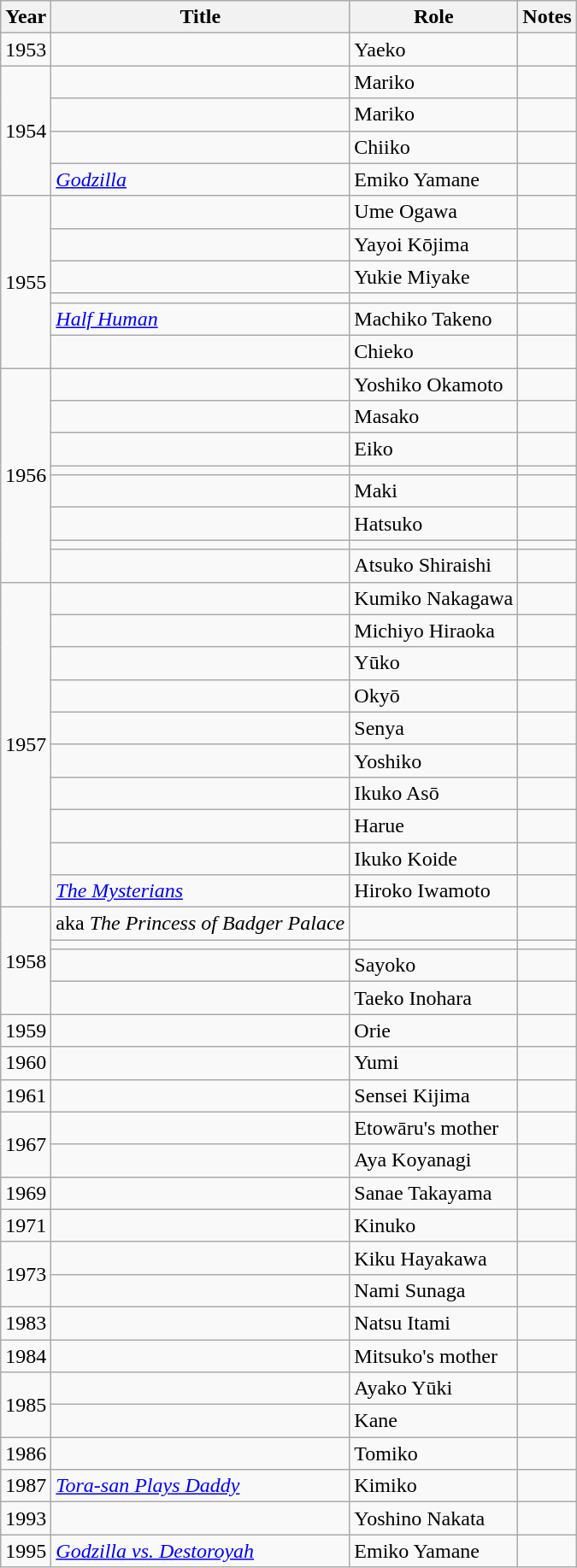<table class="wikitable">
<tr>
<th>Year</th>
<th>Title</th>
<th>Role</th>
<th>Notes</th>
</tr>
<tr>
<td>1953</td>
<td></td>
<td>Yaeko</td>
<td></td>
</tr>
<tr>
<td rowspan="4">1954</td>
<td></td>
<td>Mariko</td>
<td></td>
</tr>
<tr>
<td></td>
<td>Mariko</td>
<td></td>
</tr>
<tr>
<td></td>
<td>Chiiko</td>
<td></td>
</tr>
<tr>
<td><em><a href='#'>Godzilla</a></em></td>
<td>Emiko Yamane</td>
<td></td>
</tr>
<tr>
<td rowspan="6">1955</td>
<td></td>
<td>Ume Ogawa</td>
<td></td>
</tr>
<tr>
<td></td>
<td>Yayoi Kōjima</td>
<td></td>
</tr>
<tr>
<td></td>
<td>Yukie Miyake</td>
<td></td>
</tr>
<tr>
<td></td>
<td></td>
<td></td>
</tr>
<tr>
<td><em><a href='#'>Half Human</a></em></td>
<td>Machiko Takeno</td>
<td></td>
</tr>
<tr>
<td></td>
<td>Chieko</td>
<td></td>
</tr>
<tr>
<td rowspan="8">1956</td>
<td></td>
<td>Yoshiko Okamoto</td>
<td></td>
</tr>
<tr>
<td></td>
<td>Masako</td>
<td></td>
</tr>
<tr>
<td></td>
<td>Eiko</td>
<td></td>
</tr>
<tr>
<td></td>
<td></td>
<td></td>
</tr>
<tr>
<td></td>
<td>Maki</td>
<td></td>
</tr>
<tr>
<td></td>
<td>Hatsuko</td>
<td></td>
</tr>
<tr>
<td></td>
<td></td>
<td></td>
</tr>
<tr>
<td></td>
<td>Atsuko Shiraishi</td>
<td></td>
</tr>
<tr>
<td rowspan="10">1957</td>
<td></td>
<td>Kumiko Nakagawa</td>
<td></td>
</tr>
<tr>
<td></td>
<td>Michiyo Hiraoka</td>
<td></td>
</tr>
<tr>
<td></td>
<td>Yūko</td>
<td></td>
</tr>
<tr>
<td></td>
<td>Okyō</td>
<td></td>
</tr>
<tr>
<td></td>
<td>Senya</td>
<td></td>
</tr>
<tr>
<td></td>
<td>Yoshiko</td>
<td></td>
</tr>
<tr>
<td></td>
<td>Ikuko Asō</td>
<td></td>
</tr>
<tr>
<td></td>
<td>Harue</td>
<td></td>
</tr>
<tr>
<td></td>
<td>Ikuko Koide</td>
<td></td>
</tr>
<tr>
<td><em><a href='#'>The Mysterians</a></em></td>
<td>Hiroko Iwamoto</td>
<td></td>
</tr>
<tr>
<td rowspan="4">1958</td>
<td> aka <em>The Princess of Badger Palace</em></td>
<td></td>
<td></td>
</tr>
<tr>
<td></td>
<td></td>
<td></td>
</tr>
<tr>
<td></td>
<td>Sayoko</td>
<td></td>
</tr>
<tr>
<td></td>
<td>Taeko Inohara</td>
<td></td>
</tr>
<tr>
<td>1959</td>
<td></td>
<td>Orie</td>
<td></td>
</tr>
<tr>
<td>1960</td>
<td></td>
<td>Yumi</td>
<td></td>
</tr>
<tr>
<td>1961</td>
<td></td>
<td>Sensei Kijima</td>
<td></td>
</tr>
<tr>
<td rowspan="2">1967</td>
<td></td>
<td>Etowāru's mother</td>
<td></td>
</tr>
<tr>
<td></td>
<td>Aya Koyanagi</td>
<td></td>
</tr>
<tr>
<td>1969</td>
<td></td>
<td>Sanae Takayama</td>
<td></td>
</tr>
<tr>
<td>1971</td>
<td></td>
<td>Kinuko</td>
<td></td>
</tr>
<tr>
<td rowspan="2">1973</td>
<td></td>
<td>Kiku Hayakawa</td>
<td></td>
</tr>
<tr>
<td></td>
<td>Nami Sunaga</td>
<td></td>
</tr>
<tr>
<td>1983</td>
<td></td>
<td>Natsu Itami</td>
<td></td>
</tr>
<tr>
<td>1984</td>
<td></td>
<td>Mitsuko's mother</td>
<td></td>
</tr>
<tr>
<td rowspan="2">1985</td>
<td></td>
<td>Ayako Yūki</td>
<td></td>
</tr>
<tr>
<td></td>
<td>Kane</td>
<td></td>
</tr>
<tr>
<td>1986</td>
<td></td>
<td>Tomiko</td>
<td></td>
</tr>
<tr>
<td>1987</td>
<td><em><a href='#'>Tora-san Plays Daddy</a></em></td>
<td>Kimiko</td>
<td></td>
</tr>
<tr>
<td>1993</td>
<td></td>
<td>Yoshino Nakata</td>
<td></td>
</tr>
<tr>
<td>1995</td>
<td><em><a href='#'>Godzilla vs. Destoroyah</a></em></td>
<td>Emiko Yamane</td>
<td></td>
</tr>
</table>
